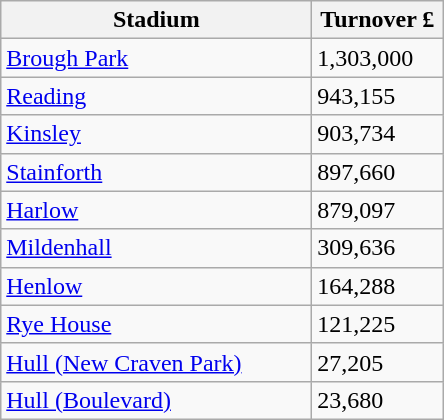<table class="wikitable">
<tr>
<th width=200>Stadium</th>
<th width=80>Turnover £</th>
</tr>
<tr>
<td><a href='#'>Brough Park</a></td>
<td>1,303,000</td>
</tr>
<tr>
<td><a href='#'>Reading</a></td>
<td>943,155</td>
</tr>
<tr>
<td><a href='#'>Kinsley</a></td>
<td>903,734</td>
</tr>
<tr>
<td><a href='#'>Stainforth</a></td>
<td>897,660</td>
</tr>
<tr>
<td><a href='#'>Harlow</a></td>
<td>879,097</td>
</tr>
<tr>
<td><a href='#'>Mildenhall</a></td>
<td>309,636</td>
</tr>
<tr>
<td><a href='#'>Henlow</a></td>
<td>164,288</td>
</tr>
<tr>
<td><a href='#'>Rye House</a></td>
<td>121,225</td>
</tr>
<tr>
<td><a href='#'>Hull (New Craven Park)</a></td>
<td>27,205</td>
</tr>
<tr>
<td><a href='#'>Hull (Boulevard)</a></td>
<td>23,680</td>
</tr>
</table>
